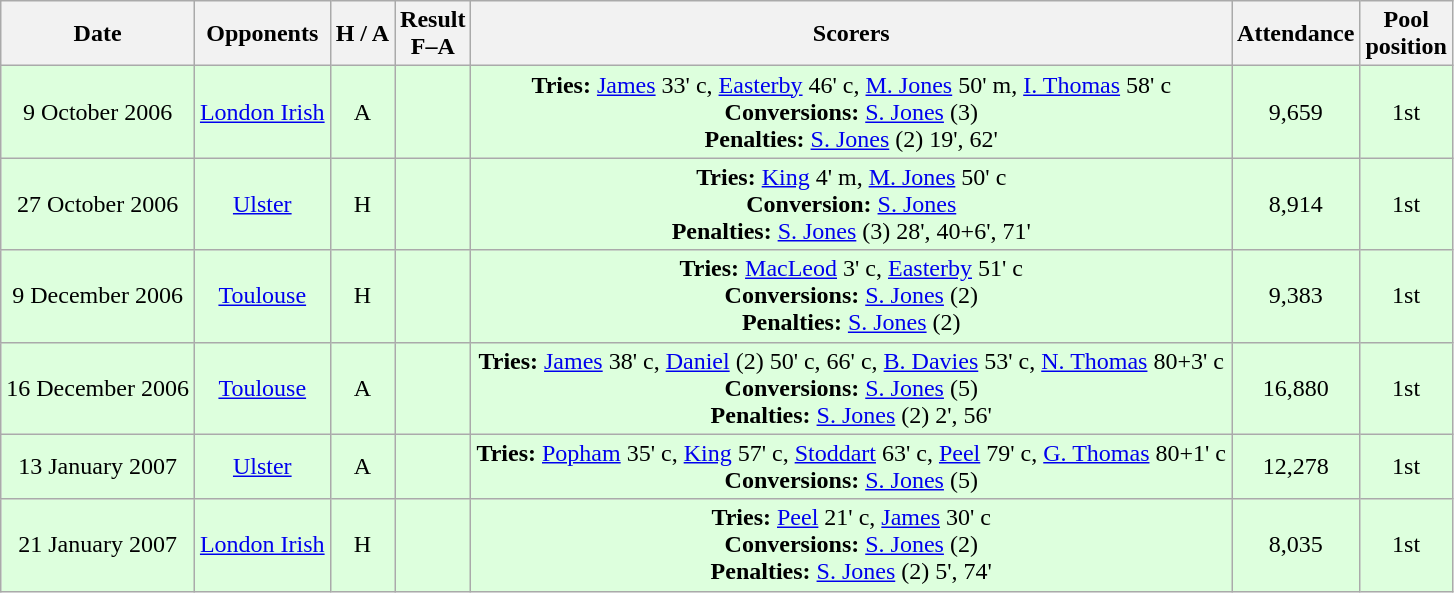<table class="wikitable" style="text-align:center">
<tr>
<th>Date</th>
<th>Opponents</th>
<th>H / A</th>
<th>Result<br>F–A</th>
<th>Scorers</th>
<th>Attendance</th>
<th>Pool<br>position</th>
</tr>
<tr style="background:#ddffdd">
<td>9 October 2006</td>
<td><a href='#'>London Irish</a></td>
<td>A</td>
<td></td>
<td><strong>Tries:</strong> <a href='#'>James</a> 33' c, <a href='#'>Easterby</a> 46' c, <a href='#'>M. Jones</a> 50' m, <a href='#'>I. Thomas</a> 58' c<br><strong>Conversions:</strong> <a href='#'>S. Jones</a> (3)<br><strong>Penalties:</strong> <a href='#'>S. Jones</a> (2) 19', 62'</td>
<td>9,659</td>
<td>1st</td>
</tr>
<tr style="background:#ddffdd">
<td>27 October 2006</td>
<td><a href='#'>Ulster</a></td>
<td>H</td>
<td></td>
<td><strong>Tries:</strong> <a href='#'>King</a> 4' m, <a href='#'>M. Jones</a> 50' c<br><strong>Conversion:</strong> <a href='#'>S. Jones</a><br><strong>Penalties:</strong> <a href='#'>S. Jones</a> (3) 28', 40+6', 71'</td>
<td>8,914</td>
<td>1st</td>
</tr>
<tr style="background:#ddffdd">
<td>9 December 2006</td>
<td><a href='#'>Toulouse</a></td>
<td>H</td>
<td></td>
<td><strong>Tries:</strong> <a href='#'>MacLeod</a> 3' c, <a href='#'>Easterby</a> 51' c<br><strong>Conversions:</strong> <a href='#'>S. Jones</a> (2)<br><strong>Penalties:</strong> <a href='#'>S. Jones</a> (2)</td>
<td>9,383</td>
<td>1st</td>
</tr>
<tr style="background:#ddffdd">
<td>16 December 2006</td>
<td><a href='#'>Toulouse</a></td>
<td>A</td>
<td></td>
<td><strong>Tries:</strong> <a href='#'>James</a> 38' c, <a href='#'>Daniel</a> (2) 50' c, 66' c, <a href='#'>B. Davies</a> 53' c, <a href='#'>N. Thomas</a> 80+3' c<br><strong>Conversions:</strong> <a href='#'>S. Jones</a> (5)<br><strong>Penalties:</strong> <a href='#'>S. Jones</a> (2) 2', 56'</td>
<td>16,880</td>
<td>1st</td>
</tr>
<tr style="background:#ddffdd">
<td>13 January 2007</td>
<td><a href='#'>Ulster</a></td>
<td>A</td>
<td></td>
<td><strong>Tries:</strong> <a href='#'>Popham</a> 35' c, <a href='#'>King</a> 57' c, <a href='#'>Stoddart</a> 63' c, <a href='#'>Peel</a> 79' c, <a href='#'>G. Thomas</a> 80+1' c<br><strong>Conversions:</strong> <a href='#'>S. Jones</a> (5)</td>
<td>12,278</td>
<td>1st</td>
</tr>
<tr style="background:#ddffdd">
<td>21 January 2007</td>
<td><a href='#'>London Irish</a></td>
<td>H</td>
<td></td>
<td><strong>Tries:</strong> <a href='#'>Peel</a> 21' c, <a href='#'>James</a> 30' c<br><strong>Conversions:</strong> <a href='#'>S. Jones</a> (2)<br><strong>Penalties:</strong> <a href='#'>S. Jones</a> (2) 5', 74'</td>
<td>8,035</td>
<td>1st</td>
</tr>
</table>
